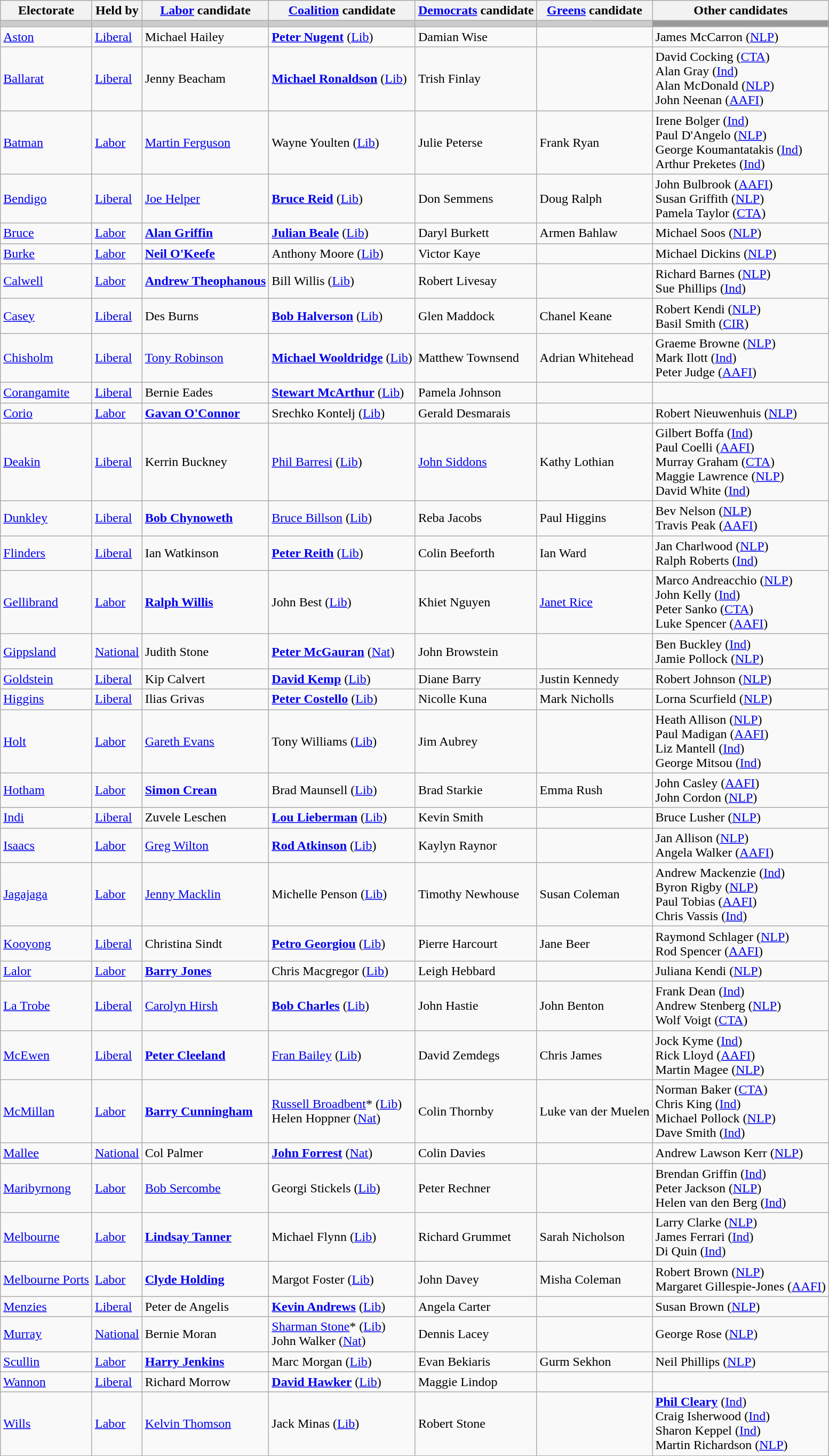<table class="wikitable">
<tr>
<th>Electorate</th>
<th>Held by</th>
<th><a href='#'>Labor</a> candidate</th>
<th><a href='#'>Coalition</a> candidate</th>
<th><a href='#'>Democrats</a> candidate</th>
<th><a href='#'>Greens</a> candidate</th>
<th>Other candidates</th>
</tr>
<tr bgcolor="#cccccc">
<td></td>
<td></td>
<td></td>
<td></td>
<td></td>
<td></td>
<td bgcolor="#999999"></td>
</tr>
<tr>
<td><a href='#'>Aston</a></td>
<td><a href='#'>Liberal</a></td>
<td>Michael Hailey</td>
<td><strong><a href='#'>Peter Nugent</a></strong> (<a href='#'>Lib</a>)</td>
<td>Damian Wise</td>
<td></td>
<td>James McCarron (<a href='#'>NLP</a>)</td>
</tr>
<tr>
<td><a href='#'>Ballarat</a></td>
<td><a href='#'>Liberal</a></td>
<td>Jenny Beacham</td>
<td><strong><a href='#'>Michael Ronaldson</a></strong> (<a href='#'>Lib</a>)</td>
<td>Trish Finlay</td>
<td></td>
<td>David Cocking (<a href='#'>CTA</a>)<br>Alan Gray (<a href='#'>Ind</a>)<br>Alan McDonald (<a href='#'>NLP</a>)<br>John Neenan (<a href='#'>AAFI</a>)</td>
</tr>
<tr>
<td><a href='#'>Batman</a></td>
<td><a href='#'>Labor</a></td>
<td><a href='#'>Martin Ferguson</a></td>
<td>Wayne Youlten (<a href='#'>Lib</a>)</td>
<td>Julie Peterse</td>
<td>Frank Ryan</td>
<td>Irene Bolger (<a href='#'>Ind</a>)<br>Paul D'Angelo (<a href='#'>NLP</a>)<br>George Koumantatakis (<a href='#'>Ind</a>)<br>Arthur Preketes (<a href='#'>Ind</a>)</td>
</tr>
<tr>
<td><a href='#'>Bendigo</a></td>
<td><a href='#'>Liberal</a></td>
<td><a href='#'>Joe Helper</a></td>
<td><strong><a href='#'>Bruce Reid</a></strong> (<a href='#'>Lib</a>)</td>
<td>Don Semmens</td>
<td>Doug Ralph</td>
<td>John Bulbrook (<a href='#'>AAFI</a>)<br>Susan Griffith (<a href='#'>NLP</a>)<br>Pamela Taylor (<a href='#'>CTA</a>)</td>
</tr>
<tr>
<td><a href='#'>Bruce</a></td>
<td><a href='#'>Labor</a></td>
<td><strong><a href='#'>Alan Griffin</a></strong></td>
<td><strong><a href='#'>Julian Beale</a></strong> (<a href='#'>Lib</a>)</td>
<td>Daryl Burkett</td>
<td>Armen Bahlaw</td>
<td>Michael Soos (<a href='#'>NLP</a>)</td>
</tr>
<tr>
<td><a href='#'>Burke</a></td>
<td><a href='#'>Labor</a></td>
<td><strong><a href='#'>Neil O'Keefe</a></strong></td>
<td>Anthony Moore (<a href='#'>Lib</a>)</td>
<td>Victor Kaye</td>
<td></td>
<td>Michael Dickins (<a href='#'>NLP</a>)</td>
</tr>
<tr>
<td><a href='#'>Calwell</a></td>
<td><a href='#'>Labor</a></td>
<td><strong><a href='#'>Andrew Theophanous</a></strong></td>
<td>Bill Willis (<a href='#'>Lib</a>)</td>
<td>Robert Livesay</td>
<td></td>
<td>Richard Barnes (<a href='#'>NLP</a>)<br>Sue Phillips (<a href='#'>Ind</a>)</td>
</tr>
<tr>
<td><a href='#'>Casey</a></td>
<td><a href='#'>Liberal</a></td>
<td>Des Burns</td>
<td><strong><a href='#'>Bob Halverson</a></strong> (<a href='#'>Lib</a>)</td>
<td>Glen Maddock</td>
<td>Chanel Keane</td>
<td>Robert Kendi (<a href='#'>NLP</a>)<br>Basil Smith (<a href='#'>CIR</a>)</td>
</tr>
<tr>
<td><a href='#'>Chisholm</a></td>
<td><a href='#'>Liberal</a></td>
<td><a href='#'>Tony Robinson</a></td>
<td><strong><a href='#'>Michael Wooldridge</a></strong> (<a href='#'>Lib</a>)</td>
<td>Matthew Townsend</td>
<td>Adrian Whitehead</td>
<td>Graeme Browne (<a href='#'>NLP</a>)<br>Mark Ilott (<a href='#'>Ind</a>)<br>Peter Judge (<a href='#'>AAFI</a>)</td>
</tr>
<tr>
<td><a href='#'>Corangamite</a></td>
<td><a href='#'>Liberal</a></td>
<td>Bernie Eades</td>
<td><strong><a href='#'>Stewart McArthur</a></strong> (<a href='#'>Lib</a>)</td>
<td>Pamela Johnson</td>
<td></td>
<td></td>
</tr>
<tr>
<td><a href='#'>Corio</a></td>
<td><a href='#'>Labor</a></td>
<td><strong><a href='#'>Gavan O'Connor</a></strong></td>
<td>Srechko Kontelj (<a href='#'>Lib</a>)</td>
<td>Gerald Desmarais</td>
<td></td>
<td>Robert Nieuwenhuis (<a href='#'>NLP</a>)</td>
</tr>
<tr>
<td><a href='#'>Deakin</a></td>
<td><a href='#'>Liberal</a></td>
<td>Kerrin Buckney</td>
<td><a href='#'>Phil Barresi</a> (<a href='#'>Lib</a>)</td>
<td><a href='#'>John Siddons</a></td>
<td>Kathy Lothian</td>
<td>Gilbert Boffa (<a href='#'>Ind</a>)<br>Paul Coelli (<a href='#'>AAFI</a>)<br>Murray Graham (<a href='#'>CTA</a>)<br>Maggie Lawrence (<a href='#'>NLP</a>)<br>David White (<a href='#'>Ind</a>)</td>
</tr>
<tr>
<td><a href='#'>Dunkley</a></td>
<td><a href='#'>Liberal</a></td>
<td><strong><a href='#'>Bob Chynoweth</a></strong></td>
<td><a href='#'>Bruce Billson</a> (<a href='#'>Lib</a>)</td>
<td>Reba Jacobs</td>
<td>Paul Higgins</td>
<td>Bev Nelson (<a href='#'>NLP</a>)<br>Travis Peak (<a href='#'>AAFI</a>)</td>
</tr>
<tr>
<td><a href='#'>Flinders</a></td>
<td><a href='#'>Liberal</a></td>
<td>Ian Watkinson</td>
<td><strong><a href='#'>Peter Reith</a></strong> (<a href='#'>Lib</a>)</td>
<td>Colin Beeforth</td>
<td>Ian Ward</td>
<td>Jan Charlwood (<a href='#'>NLP</a>)<br>Ralph Roberts (<a href='#'>Ind</a>)</td>
</tr>
<tr>
<td><a href='#'>Gellibrand</a></td>
<td><a href='#'>Labor</a></td>
<td><strong><a href='#'>Ralph Willis</a></strong></td>
<td>John Best (<a href='#'>Lib</a>)</td>
<td>Khiet Nguyen</td>
<td><a href='#'>Janet Rice</a></td>
<td>Marco Andreacchio (<a href='#'>NLP</a>)<br>John Kelly (<a href='#'>Ind</a>)<br>Peter Sanko (<a href='#'>CTA</a>)<br>Luke Spencer (<a href='#'>AAFI</a>)</td>
</tr>
<tr>
<td><a href='#'>Gippsland</a></td>
<td><a href='#'>National</a></td>
<td>Judith Stone</td>
<td><strong><a href='#'>Peter McGauran</a></strong> (<a href='#'>Nat</a>)</td>
<td>John Browstein</td>
<td></td>
<td>Ben Buckley (<a href='#'>Ind</a>)<br>Jamie Pollock (<a href='#'>NLP</a>)</td>
</tr>
<tr>
<td><a href='#'>Goldstein</a></td>
<td><a href='#'>Liberal</a></td>
<td>Kip Calvert</td>
<td><strong><a href='#'>David Kemp</a></strong> (<a href='#'>Lib</a>)</td>
<td>Diane Barry</td>
<td>Justin Kennedy</td>
<td>Robert Johnson (<a href='#'>NLP</a>)</td>
</tr>
<tr>
<td><a href='#'>Higgins</a></td>
<td><a href='#'>Liberal</a></td>
<td>Ilias Grivas</td>
<td><strong><a href='#'>Peter Costello</a></strong> (<a href='#'>Lib</a>)</td>
<td>Nicolle Kuna</td>
<td>Mark Nicholls</td>
<td>Lorna Scurfield (<a href='#'>NLP</a>)</td>
</tr>
<tr>
<td><a href='#'>Holt</a></td>
<td><a href='#'>Labor</a></td>
<td><a href='#'>Gareth Evans</a></td>
<td>Tony Williams (<a href='#'>Lib</a>)</td>
<td>Jim Aubrey</td>
<td></td>
<td>Heath Allison (<a href='#'>NLP</a>)<br>Paul Madigan (<a href='#'>AAFI</a>)<br>Liz Mantell (<a href='#'>Ind</a>)<br>George Mitsou (<a href='#'>Ind</a>)</td>
</tr>
<tr>
<td><a href='#'>Hotham</a></td>
<td><a href='#'>Labor</a></td>
<td><strong><a href='#'>Simon Crean</a></strong></td>
<td>Brad Maunsell (<a href='#'>Lib</a>)</td>
<td>Brad Starkie</td>
<td>Emma Rush</td>
<td>John Casley (<a href='#'>AAFI</a>)<br>John Cordon (<a href='#'>NLP</a>)</td>
</tr>
<tr>
<td><a href='#'>Indi</a></td>
<td><a href='#'>Liberal</a></td>
<td>Zuvele Leschen</td>
<td><strong><a href='#'>Lou Lieberman</a></strong> (<a href='#'>Lib</a>)</td>
<td>Kevin Smith</td>
<td></td>
<td>Bruce Lusher (<a href='#'>NLP</a>)</td>
</tr>
<tr>
<td><a href='#'>Isaacs</a></td>
<td><a href='#'>Labor</a></td>
<td><a href='#'>Greg Wilton</a></td>
<td><strong><a href='#'>Rod Atkinson</a></strong> (<a href='#'>Lib</a>)</td>
<td>Kaylyn Raynor</td>
<td></td>
<td>Jan Allison (<a href='#'>NLP</a>)<br>Angela Walker (<a href='#'>AAFI</a>)</td>
</tr>
<tr>
<td><a href='#'>Jagajaga</a></td>
<td><a href='#'>Labor</a></td>
<td><a href='#'>Jenny Macklin</a></td>
<td>Michelle Penson (<a href='#'>Lib</a>)</td>
<td>Timothy Newhouse</td>
<td>Susan Coleman</td>
<td>Andrew Mackenzie (<a href='#'>Ind</a>)<br>Byron Rigby (<a href='#'>NLP</a>)<br>Paul Tobias (<a href='#'>AAFI</a>)<br>Chris Vassis (<a href='#'>Ind</a>)</td>
</tr>
<tr>
<td><a href='#'>Kooyong</a></td>
<td><a href='#'>Liberal</a></td>
<td>Christina Sindt</td>
<td><strong><a href='#'>Petro Georgiou</a></strong> (<a href='#'>Lib</a>)</td>
<td>Pierre Harcourt</td>
<td>Jane Beer</td>
<td>Raymond Schlager (<a href='#'>NLP</a>)<br>Rod Spencer (<a href='#'>AAFI</a>)</td>
</tr>
<tr>
<td><a href='#'>Lalor</a></td>
<td><a href='#'>Labor</a></td>
<td><strong><a href='#'>Barry Jones</a></strong></td>
<td>Chris Macgregor (<a href='#'>Lib</a>)</td>
<td>Leigh Hebbard</td>
<td></td>
<td>Juliana Kendi (<a href='#'>NLP</a>)</td>
</tr>
<tr>
<td><a href='#'>La Trobe</a></td>
<td><a href='#'>Liberal</a></td>
<td><a href='#'>Carolyn Hirsh</a></td>
<td><strong><a href='#'>Bob Charles</a></strong> (<a href='#'>Lib</a>)</td>
<td>John Hastie</td>
<td>John Benton</td>
<td>Frank Dean (<a href='#'>Ind</a>)<br>Andrew Stenberg (<a href='#'>NLP</a>)<br>Wolf Voigt (<a href='#'>CTA</a>)</td>
</tr>
<tr>
<td><a href='#'>McEwen</a></td>
<td><a href='#'>Liberal</a></td>
<td><strong><a href='#'>Peter Cleeland</a></strong></td>
<td><a href='#'>Fran Bailey</a> (<a href='#'>Lib</a>)</td>
<td>David Zemdegs</td>
<td>Chris James</td>
<td>Jock Kyme (<a href='#'>Ind</a>)<br>Rick Lloyd (<a href='#'>AAFI</a>)<br>Martin Magee (<a href='#'>NLP</a>)</td>
</tr>
<tr>
<td><a href='#'>McMillan</a></td>
<td><a href='#'>Labor</a></td>
<td><strong><a href='#'>Barry Cunningham</a></strong></td>
<td><a href='#'>Russell Broadbent</a>* (<a href='#'>Lib</a>)<br>Helen Hoppner (<a href='#'>Nat</a>)</td>
<td>Colin Thornby</td>
<td>Luke van der Muelen</td>
<td>Norman Baker (<a href='#'>CTA</a>)<br>Chris King (<a href='#'>Ind</a>)<br>Michael Pollock (<a href='#'>NLP</a>)<br>Dave Smith (<a href='#'>Ind</a>)</td>
</tr>
<tr>
<td><a href='#'>Mallee</a></td>
<td><a href='#'>National</a></td>
<td>Col Palmer</td>
<td><strong><a href='#'>John Forrest</a></strong> (<a href='#'>Nat</a>)</td>
<td>Colin Davies</td>
<td></td>
<td>Andrew Lawson Kerr (<a href='#'>NLP</a>)</td>
</tr>
<tr>
<td><a href='#'>Maribyrnong</a></td>
<td><a href='#'>Labor</a></td>
<td><a href='#'>Bob Sercombe</a></td>
<td>Georgi Stickels (<a href='#'>Lib</a>)</td>
<td>Peter Rechner</td>
<td></td>
<td>Brendan Griffin (<a href='#'>Ind</a>)<br>Peter Jackson (<a href='#'>NLP</a>)<br>Helen van den Berg (<a href='#'>Ind</a>)</td>
</tr>
<tr>
<td><a href='#'>Melbourne</a></td>
<td><a href='#'>Labor</a></td>
<td><strong><a href='#'>Lindsay Tanner</a></strong></td>
<td>Michael Flynn (<a href='#'>Lib</a>)</td>
<td>Richard Grummet</td>
<td>Sarah Nicholson</td>
<td>Larry Clarke (<a href='#'>NLP</a>)<br>James Ferrari (<a href='#'>Ind</a>)<br>Di Quin (<a href='#'>Ind</a>)</td>
</tr>
<tr>
<td><a href='#'>Melbourne Ports</a></td>
<td><a href='#'>Labor</a></td>
<td><strong><a href='#'>Clyde Holding</a></strong></td>
<td>Margot Foster (<a href='#'>Lib</a>)</td>
<td>John Davey</td>
<td>Misha Coleman</td>
<td>Robert Brown (<a href='#'>NLP</a>)<br>Margaret Gillespie-Jones (<a href='#'>AAFI</a>)</td>
</tr>
<tr>
<td><a href='#'>Menzies</a></td>
<td><a href='#'>Liberal</a></td>
<td>Peter de Angelis</td>
<td><strong><a href='#'>Kevin Andrews</a></strong> (<a href='#'>Lib</a>)</td>
<td>Angela Carter</td>
<td></td>
<td>Susan Brown (<a href='#'>NLP</a>)</td>
</tr>
<tr>
<td><a href='#'>Murray</a></td>
<td><a href='#'>National</a></td>
<td>Bernie Moran</td>
<td><a href='#'>Sharman Stone</a>* (<a href='#'>Lib</a>)<br>John Walker (<a href='#'>Nat</a>)</td>
<td>Dennis Lacey</td>
<td></td>
<td>George Rose (<a href='#'>NLP</a>)</td>
</tr>
<tr>
<td><a href='#'>Scullin</a></td>
<td><a href='#'>Labor</a></td>
<td><strong><a href='#'>Harry Jenkins</a></strong></td>
<td>Marc Morgan (<a href='#'>Lib</a>)</td>
<td>Evan Bekiaris</td>
<td>Gurm Sekhon</td>
<td>Neil Phillips (<a href='#'>NLP</a>)</td>
</tr>
<tr>
<td><a href='#'>Wannon</a></td>
<td><a href='#'>Liberal</a></td>
<td>Richard Morrow</td>
<td><strong><a href='#'>David Hawker</a></strong> (<a href='#'>Lib</a>)</td>
<td>Maggie Lindop</td>
<td></td>
<td></td>
</tr>
<tr>
<td><a href='#'>Wills</a></td>
<td><a href='#'>Labor</a></td>
<td><a href='#'>Kelvin Thomson</a></td>
<td>Jack Minas (<a href='#'>Lib</a>)</td>
<td>Robert Stone</td>
<td></td>
<td><strong><a href='#'>Phil Cleary</a></strong> (<a href='#'>Ind</a>)<br>Craig Isherwood (<a href='#'>Ind</a>)<br>Sharon Keppel (<a href='#'>Ind</a>)<br>Martin Richardson (<a href='#'>NLP</a>)</td>
</tr>
</table>
